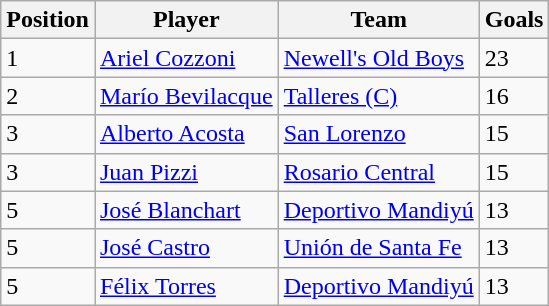<table class="wikitable">
<tr>
<th>Position</th>
<th>Player</th>
<th>Team</th>
<th>Goals</th>
</tr>
<tr>
<td>1</td>
<td><a href='#'>Ariel Cozzoni</a></td>
<td><a href='#'>Newell's Old Boys</a></td>
<td>23</td>
</tr>
<tr>
<td>2</td>
<td><a href='#'>Marío Bevilacque</a></td>
<td><a href='#'>Talleres (C)</a></td>
<td>16</td>
</tr>
<tr>
<td>3</td>
<td><a href='#'>Alberto Acosta</a></td>
<td><a href='#'>San Lorenzo</a></td>
<td>15</td>
</tr>
<tr>
<td>3</td>
<td><a href='#'>Juan Pizzi</a></td>
<td><a href='#'>Rosario Central</a></td>
<td>15</td>
</tr>
<tr>
<td>5</td>
<td><a href='#'>José Blanchart</a></td>
<td><a href='#'>Deportivo Mandiyú</a></td>
<td>13</td>
</tr>
<tr>
<td>5</td>
<td><a href='#'>José Castro</a></td>
<td><a href='#'>Unión de Santa Fe</a></td>
<td>13</td>
</tr>
<tr>
<td>5</td>
<td><a href='#'>Félix Torres</a></td>
<td><a href='#'>Deportivo Mandiyú</a></td>
<td>13</td>
</tr>
</table>
